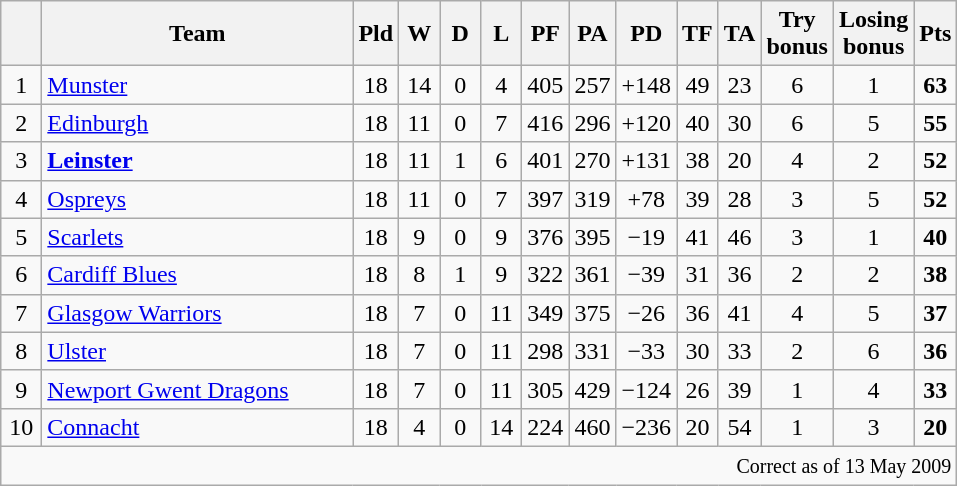<table class="wikitable" style="float:left; margin-right:15px; text-align: center;">
<tr>
<th width="20"></th>
<th width="200">Team</th>
<th width="20">Pld</th>
<th width="20">W</th>
<th width="20">D</th>
<th width="20">L</th>
<th width="20">PF</th>
<th width="20">PA</th>
<th width="20">PD</th>
<th width="20">TF</th>
<th width="20">TA</th>
<th width="20">Try bonus</th>
<th width="20">Losing bonus</th>
<th width="20">Pts</th>
</tr>
<tr>
<td>1</td>
<td align=left><a href='#'>Munster</a></td>
<td>18</td>
<td>14</td>
<td>0</td>
<td>4</td>
<td>405</td>
<td>257</td>
<td>+148</td>
<td>49</td>
<td>23</td>
<td>6</td>
<td>1</td>
<td><strong>63</strong></td>
</tr>
<tr>
<td>2</td>
<td align=left><a href='#'>Edinburgh</a></td>
<td>18</td>
<td>11</td>
<td>0</td>
<td>7</td>
<td>416</td>
<td>296</td>
<td>+120</td>
<td>40</td>
<td>30</td>
<td>6</td>
<td>5</td>
<td><strong>55</strong></td>
</tr>
<tr>
<td>3</td>
<td align=left><strong><a href='#'>Leinster</a></strong></td>
<td>18</td>
<td>11</td>
<td>1</td>
<td>6</td>
<td>401</td>
<td>270</td>
<td>+131</td>
<td>38</td>
<td>20</td>
<td>4</td>
<td>2</td>
<td><strong>52</strong></td>
</tr>
<tr>
<td>4</td>
<td align=left><a href='#'>Ospreys</a></td>
<td>18</td>
<td>11</td>
<td>0</td>
<td>7</td>
<td>397</td>
<td>319</td>
<td>+78</td>
<td>39</td>
<td>28</td>
<td>3</td>
<td>5</td>
<td><strong>52</strong></td>
</tr>
<tr>
<td>5</td>
<td align=left><a href='#'>Scarlets</a></td>
<td>18</td>
<td>9</td>
<td>0</td>
<td>9</td>
<td>376</td>
<td>395</td>
<td>−19</td>
<td>41</td>
<td>46</td>
<td>3</td>
<td>1</td>
<td><strong>40</strong></td>
</tr>
<tr>
<td>6</td>
<td align=left><a href='#'>Cardiff Blues</a></td>
<td>18</td>
<td>8</td>
<td>1</td>
<td>9</td>
<td>322</td>
<td>361</td>
<td>−39</td>
<td>31</td>
<td>36</td>
<td>2</td>
<td>2</td>
<td><strong>38</strong></td>
</tr>
<tr>
<td>7</td>
<td align=left><a href='#'>Glasgow Warriors</a></td>
<td>18</td>
<td>7</td>
<td>0</td>
<td>11</td>
<td>349</td>
<td>375</td>
<td>−26</td>
<td>36</td>
<td>41</td>
<td>4</td>
<td>5</td>
<td><strong>37</strong></td>
</tr>
<tr>
<td>8</td>
<td align=left><a href='#'>Ulster</a></td>
<td>18</td>
<td>7</td>
<td>0</td>
<td>11</td>
<td>298</td>
<td>331</td>
<td>−33</td>
<td>30</td>
<td>33</td>
<td>2</td>
<td>6</td>
<td><strong>36</strong></td>
</tr>
<tr>
<td>9</td>
<td align=left><a href='#'>Newport Gwent Dragons</a></td>
<td>18</td>
<td>7</td>
<td>0</td>
<td>11</td>
<td>305</td>
<td>429</td>
<td>−124</td>
<td>26</td>
<td>39</td>
<td>1</td>
<td>4</td>
<td><strong>33</strong></td>
</tr>
<tr>
<td>10</td>
<td align=left><a href='#'>Connacht</a></td>
<td>18</td>
<td>4</td>
<td>0</td>
<td>14</td>
<td>224</td>
<td>460</td>
<td>−236</td>
<td>20</td>
<td>54</td>
<td>1</td>
<td>3</td>
<td><strong>20</strong></td>
</tr>
<tr>
<td colspan="14" align="right" cellpadding="0" cellspacing="0"><small>Correct as of 13 May 2009  </small></td>
</tr>
</table>
